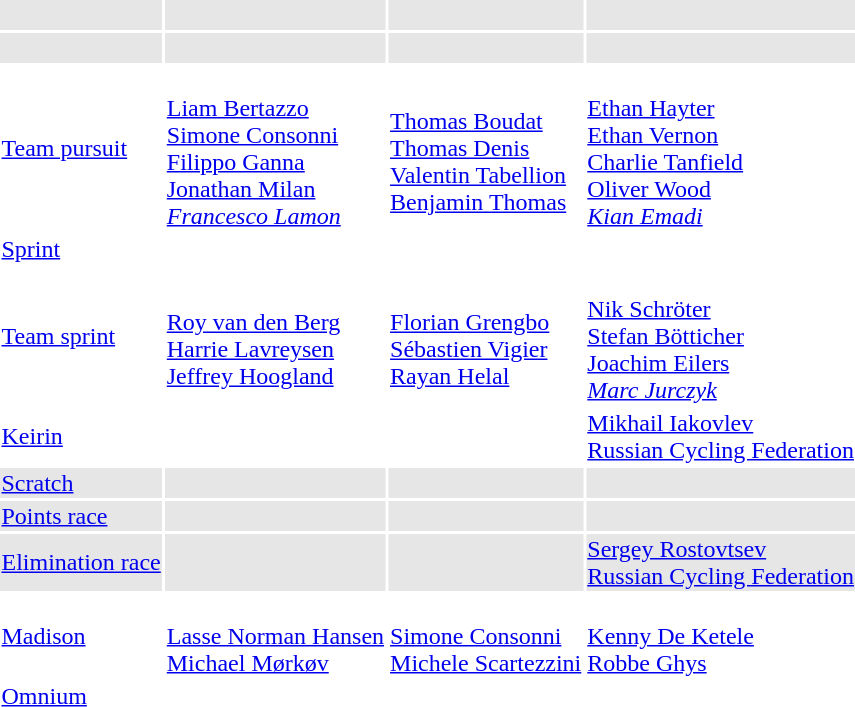<table>
<tr bgcolor="#e6e6e6">
<td><br></td>
<td></td>
<td></td>
<td></td>
</tr>
<tr bgcolor="#e6e6e6">
<td><br></td>
<td></td>
<td></td>
<td></td>
</tr>
<tr>
<td><a href='#'>Team pursuit</a><br></td>
<td><br><a href='#'>Liam Bertazzo</a><br><a href='#'>Simone Consonni</a><br><a href='#'>Filippo Ganna</a><br><a href='#'>Jonathan Milan</a><br><em><a href='#'>Francesco Lamon</a></em></td>
<td><br><a href='#'>Thomas Boudat</a><br><a href='#'>Thomas Denis</a><br><a href='#'>Valentin Tabellion</a><br><a href='#'>Benjamin Thomas</a></td>
<td><br><a href='#'>Ethan Hayter</a><br><a href='#'>Ethan Vernon</a><br><a href='#'>Charlie Tanfield</a><br><a href='#'>Oliver Wood</a><br><em><a href='#'>Kian Emadi</a></em></td>
</tr>
<tr>
<td><a href='#'>Sprint</a><br></td>
<td></td>
<td></td>
<td></td>
</tr>
<tr>
<td><a href='#'>Team sprint</a><br></td>
<td><br><a href='#'>Roy van den Berg</a><br><a href='#'>Harrie Lavreysen</a><br><a href='#'>Jeffrey Hoogland</a></td>
<td><br><a href='#'>Florian Grengbo</a><br><a href='#'>Sébastien Vigier</a><br><a href='#'>Rayan Helal</a></td>
<td><br><a href='#'>Nik Schröter</a><br><a href='#'>Stefan Bötticher</a><br><a href='#'>Joachim Eilers</a><br><em><a href='#'>Marc Jurczyk</a></em></td>
</tr>
<tr>
<td><a href='#'>Keirin</a><br></td>
<td></td>
<td></td>
<td><a href='#'>Mikhail Iakovlev</a><br> <a href='#'>Russian Cycling Federation</a></td>
</tr>
<tr bgcolor="#e6e6e6">
<td><a href='#'>Scratch</a><br></td>
<td></td>
<td></td>
<td></td>
</tr>
<tr bgcolor="#e6e6e6">
<td><a href='#'>Points race</a><br></td>
<td></td>
<td></td>
<td></td>
</tr>
<tr bgcolor="#e6e6e6">
<td><a href='#'>Elimination race</a><br></td>
<td></td>
<td></td>
<td><a href='#'>Sergey Rostovtsev</a><br> <a href='#'>Russian Cycling Federation</a></td>
</tr>
<tr>
<td><a href='#'>Madison</a><br></td>
<td><br><a href='#'>Lasse Norman Hansen</a><br><a href='#'>Michael Mørkøv</a></td>
<td><br><a href='#'>Simone Consonni</a><br><a href='#'>Michele Scartezzini</a></td>
<td><br><a href='#'>Kenny De Ketele</a><br><a href='#'>Robbe Ghys</a></td>
</tr>
<tr>
<td><a href='#'>Omnium</a><br></td>
<td></td>
<td></td>
<td></td>
</tr>
</table>
